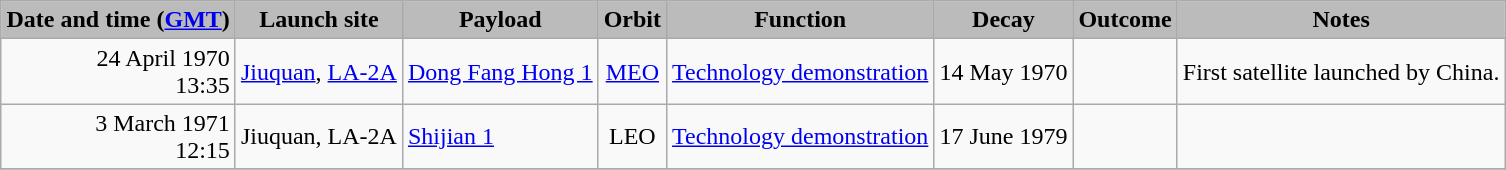<table class="wikitable" style="margin: 1em auto 1em auto; text-align:left;">
<tr>
<td style="text-align:center; background:#BBB"><strong>Date and time (<a href='#'>GMT</a>)</strong></td>
<td style="text-align:center; background:#BBB"><strong>Launch site</strong></td>
<td style="text-align:center; background:#BBB"><strong>Payload</strong></td>
<td style="text-align:center; background:#BBB"><strong>Orbit</strong></td>
<td style="text-align:center; background:#BBB"><strong>Function</strong></td>
<td style="text-align:center; background:#BBB"><strong>Decay</strong></td>
<td style="text-align:center; background:#BBB"><strong>Outcome</strong></td>
<td style="text-align:center; background:#BBB"><strong>Notes</strong></td>
</tr>
<tr>
<td style="text-align:right;">24 April 1970<br>13:35</td>
<td> <a href='#'>Jiuquan</a>, <a href='#'>LA-2A</a></td>
<td> <a href='#'>Dong Fang Hong 1</a></td>
<td style="text-align:center;"><a href='#'>MEO</a></td>
<td><a href='#'>Technology demonstration</a></td>
<td>14 May 1970</td>
<td></td>
<td>First satellite launched by China.</td>
</tr>
<tr>
<td style="text-align:right;">3 March 1971<br>12:15</td>
<td> Jiuquan, LA-2A</td>
<td> <a href='#'>Shijian 1</a></td>
<td style="text-align:center;">LEO</td>
<td><a href='#'>Technology demonstration</a></td>
<td nowrap style="text-align:right;">17 June 1979</td>
<td></td>
<td></td>
</tr>
<tr>
</tr>
</table>
